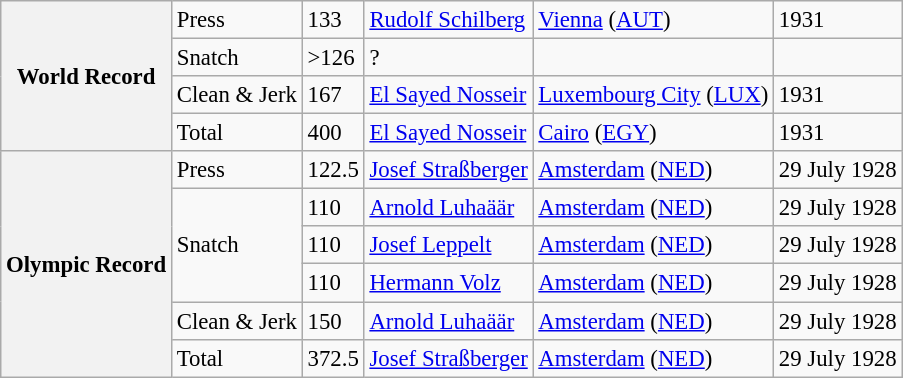<table class="wikitable" style="font-size:95%;">
<tr>
<th rowspan=4>World Record</th>
<td>Press</td>
<td>133</td>
<td> <a href='#'>Rudolf Schilberg</a></td>
<td><a href='#'>Vienna</a> (<a href='#'>AUT</a>)</td>
<td>1931</td>
</tr>
<tr>
<td>Snatch</td>
<td>>126</td>
<td>?</td>
<td></td>
<td></td>
</tr>
<tr>
<td>Clean & Jerk</td>
<td>167</td>
<td> <a href='#'>El Sayed Nosseir</a></td>
<td><a href='#'>Luxembourg City</a> (<a href='#'>LUX</a>)</td>
<td>1931</td>
</tr>
<tr>
<td>Total</td>
<td>400</td>
<td> <a href='#'>El Sayed Nosseir</a></td>
<td><a href='#'>Cairo</a> (<a href='#'>EGY</a>)</td>
<td>1931</td>
</tr>
<tr>
<th rowspan=6>Olympic Record</th>
<td>Press</td>
<td>122.5</td>
<td> <a href='#'>Josef Straßberger</a></td>
<td><a href='#'>Amsterdam</a> (<a href='#'>NED</a>)</td>
<td>29 July 1928</td>
</tr>
<tr>
<td rowspan=3>Snatch</td>
<td>110</td>
<td> <a href='#'>Arnold Luhaäär</a></td>
<td><a href='#'>Amsterdam</a> (<a href='#'>NED</a>)</td>
<td>29 July 1928</td>
</tr>
<tr>
<td>110</td>
<td> <a href='#'>Josef Leppelt</a></td>
<td><a href='#'>Amsterdam</a> (<a href='#'>NED</a>)</td>
<td>29 July 1928</td>
</tr>
<tr>
<td>110</td>
<td> <a href='#'>Hermann Volz</a></td>
<td><a href='#'>Amsterdam</a> (<a href='#'>NED</a>)</td>
<td>29 July 1928</td>
</tr>
<tr>
<td>Clean & Jerk</td>
<td>150</td>
<td> <a href='#'>Arnold Luhaäär</a></td>
<td><a href='#'>Amsterdam</a> (<a href='#'>NED</a>)</td>
<td>29 July 1928</td>
</tr>
<tr>
<td>Total</td>
<td>372.5</td>
<td> <a href='#'>Josef Straßberger</a></td>
<td><a href='#'>Amsterdam</a> (<a href='#'>NED</a>)</td>
<td>29 July 1928</td>
</tr>
</table>
